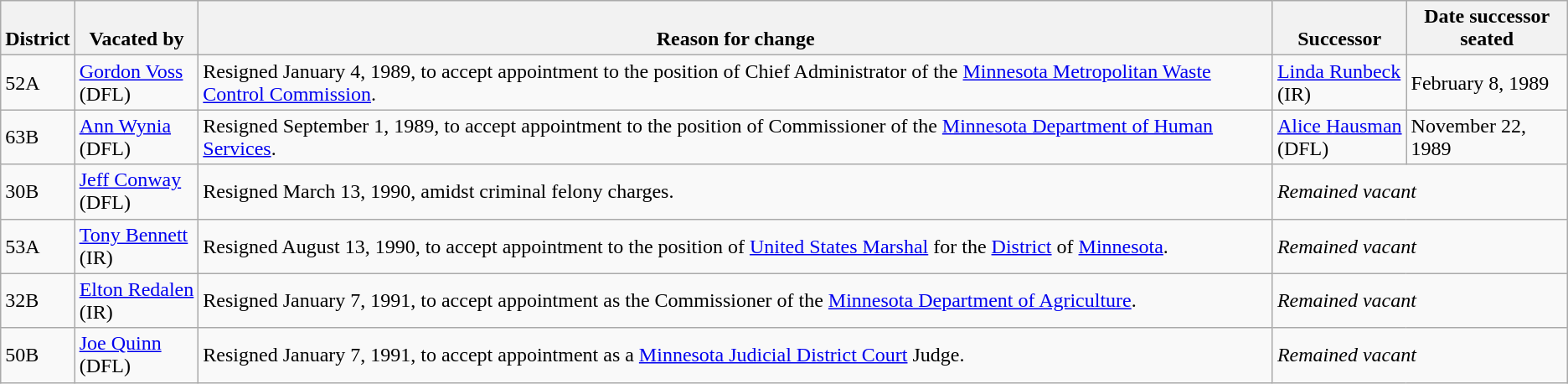<table class="wikitable sortable">
<tr style="vertical-align:bottom;">
<th>District</th>
<th>Vacated by</th>
<th>Reason for change</th>
<th>Successor</th>
<th>Date successor<br>seated</th>
</tr>
<tr>
<td>52A</td>
<td nowrap ><a href='#'>Gordon Voss</a><br>(DFL)</td>
<td>Resigned January 4, 1989, to accept appointment to the position of Chief Administrator of the <a href='#'>Minnesota Metropolitan Waste Control Commission</a>.</td>
<td nowrap ><a href='#'>Linda Runbeck</a><br>(IR)</td>
<td>February 8, 1989</td>
</tr>
<tr>
<td>63B</td>
<td nowrap ><a href='#'>Ann Wynia</a><br>(DFL)</td>
<td>Resigned September 1, 1989, to accept appointment to the position of Commissioner of the <a href='#'>Minnesota Department of Human Services</a>.</td>
<td nowrap ><a href='#'>Alice Hausman</a><br>(DFL)</td>
<td>November 22, 1989</td>
</tr>
<tr>
<td>30B</td>
<td nowrap ><a href='#'>Jeff Conway</a><br>(DFL)</td>
<td>Resigned March 13, 1990, amidst criminal felony charges.</td>
<td colspan="2"><em>Remained vacant</em></td>
</tr>
<tr>
<td>53A</td>
<td nowrap ><a href='#'>Tony Bennett</a><br>(IR)</td>
<td>Resigned August 13, 1990, to accept appointment to the position of <a href='#'>United States Marshal</a> for the <a href='#'>District</a> of <a href='#'>Minnesota</a>.</td>
<td colspan="2"><em>Remained vacant</em></td>
</tr>
<tr>
<td>32B</td>
<td nowrap ><a href='#'>Elton Redalen</a><br>(IR)</td>
<td>Resigned January 7, 1991, to accept appointment as the Commissioner of the <a href='#'>Minnesota Department of Agriculture</a>.</td>
<td colspan="2"><em>Remained vacant</em></td>
</tr>
<tr>
<td>50B</td>
<td nowrap ><a href='#'>Joe Quinn</a><br>(DFL)</td>
<td>Resigned January 7, 1991, to accept appointment as a <a href='#'>Minnesota Judicial District Court</a> Judge.</td>
<td colspan="2"><em>Remained vacant</em></td>
</tr>
</table>
